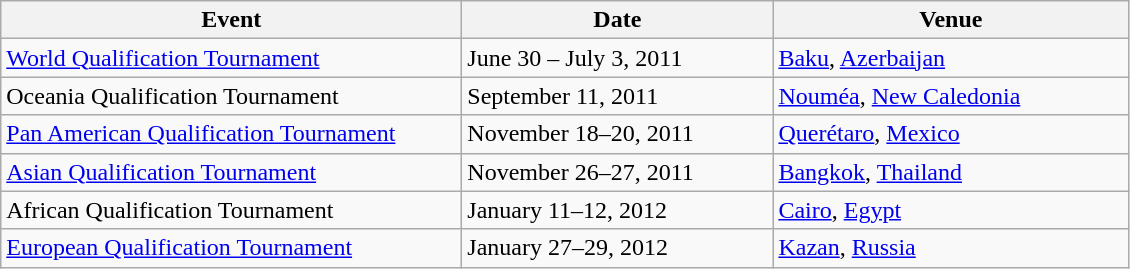<table class=wikitable>
<tr>
<th width=300>Event</th>
<th width=200>Date</th>
<th width=230>Venue</th>
</tr>
<tr>
<td><a href='#'>World Qualification Tournament</a></td>
<td>June 30 – July 3, 2011</td>
<td> <a href='#'>Baku</a>, <a href='#'>Azerbaijan</a></td>
</tr>
<tr>
<td>Oceania Qualification Tournament</td>
<td>September 11, 2011</td>
<td> <a href='#'>Nouméa</a>, <a href='#'>New Caledonia</a></td>
</tr>
<tr>
<td><a href='#'>Pan American Qualification Tournament</a></td>
<td>November 18–20, 2011</td>
<td> <a href='#'>Querétaro</a>, <a href='#'>Mexico</a></td>
</tr>
<tr>
<td><a href='#'>Asian Qualification Tournament</a></td>
<td>November 26–27, 2011</td>
<td> <a href='#'>Bangkok</a>, <a href='#'>Thailand</a></td>
</tr>
<tr>
<td>African Qualification Tournament</td>
<td>January 11–12, 2012</td>
<td> <a href='#'>Cairo</a>, <a href='#'>Egypt</a></td>
</tr>
<tr>
<td><a href='#'>European Qualification Tournament</a></td>
<td>January 27–29, 2012</td>
<td> <a href='#'>Kazan</a>, <a href='#'>Russia</a></td>
</tr>
</table>
